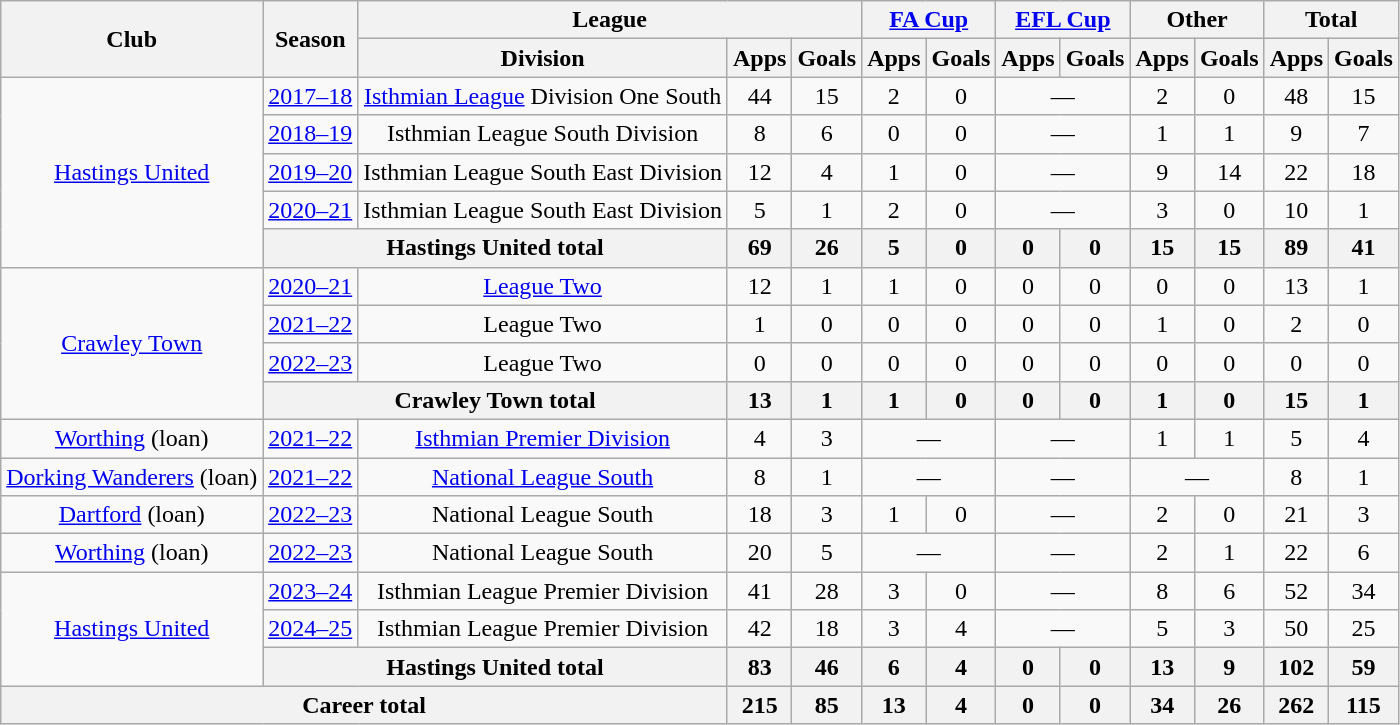<table class="wikitable" style="text-align: center">
<tr>
<th rowspan="2">Club</th>
<th rowspan="2">Season</th>
<th colspan="3">League</th>
<th colspan="2"><a href='#'>FA Cup</a></th>
<th colspan="2"><a href='#'>EFL Cup</a></th>
<th colspan="2">Other</th>
<th colspan="2">Total</th>
</tr>
<tr>
<th>Division</th>
<th>Apps</th>
<th>Goals</th>
<th>Apps</th>
<th>Goals</th>
<th>Apps</th>
<th>Goals</th>
<th>Apps</th>
<th>Goals</th>
<th>Apps</th>
<th>Goals</th>
</tr>
<tr>
<td rowspan="5"><a href='#'>Hastings United</a></td>
<td><a href='#'>2017–18</a></td>
<td><a href='#'>Isthmian League</a> Division One South</td>
<td>44</td>
<td>15</td>
<td>2</td>
<td>0</td>
<td colspan=2>—</td>
<td>2</td>
<td>0</td>
<td>48</td>
<td>15</td>
</tr>
<tr>
<td><a href='#'>2018–19</a></td>
<td>Isthmian League South Division</td>
<td>8</td>
<td>6</td>
<td>0</td>
<td>0</td>
<td colspan=2>—</td>
<td>1</td>
<td>1</td>
<td>9</td>
<td>7</td>
</tr>
<tr>
<td><a href='#'>2019–20</a></td>
<td>Isthmian League South East Division</td>
<td>12</td>
<td>4</td>
<td>1</td>
<td>0</td>
<td colspan=2>—</td>
<td>9</td>
<td>14</td>
<td>22</td>
<td>18</td>
</tr>
<tr>
<td><a href='#'>2020–21</a></td>
<td>Isthmian League South East Division</td>
<td>5</td>
<td>1</td>
<td>2</td>
<td>0</td>
<td colspan=2>—</td>
<td>3</td>
<td>0</td>
<td>10</td>
<td>1</td>
</tr>
<tr>
<th colspan="2">Hastings United total</th>
<th>69</th>
<th>26</th>
<th>5</th>
<th>0</th>
<th>0</th>
<th>0</th>
<th>15</th>
<th>15</th>
<th>89</th>
<th>41</th>
</tr>
<tr>
<td rowspan="4"><a href='#'>Crawley Town</a></td>
<td><a href='#'>2020–21</a></td>
<td><a href='#'>League Two</a></td>
<td>12</td>
<td>1</td>
<td>1</td>
<td>0</td>
<td>0</td>
<td>0</td>
<td>0</td>
<td>0</td>
<td>13</td>
<td>1</td>
</tr>
<tr>
<td><a href='#'>2021–22</a></td>
<td>League Two</td>
<td>1</td>
<td>0</td>
<td>0</td>
<td>0</td>
<td>0</td>
<td>0</td>
<td>1</td>
<td>0</td>
<td>2</td>
<td>0</td>
</tr>
<tr>
<td><a href='#'>2022–23</a></td>
<td>League Two</td>
<td>0</td>
<td>0</td>
<td>0</td>
<td>0</td>
<td>0</td>
<td>0</td>
<td>0</td>
<td>0</td>
<td>0</td>
<td>0</td>
</tr>
<tr>
<th colspan="2">Crawley Town total</th>
<th>13</th>
<th>1</th>
<th>1</th>
<th>0</th>
<th>0</th>
<th>0</th>
<th>1</th>
<th>0</th>
<th>15</th>
<th>1</th>
</tr>
<tr>
<td><a href='#'>Worthing</a> (loan)</td>
<td><a href='#'>2021–22</a></td>
<td><a href='#'>Isthmian Premier Division</a></td>
<td>4</td>
<td>3</td>
<td colspan="2">—</td>
<td colspan="2">—</td>
<td>1</td>
<td>1</td>
<td>5</td>
<td>4</td>
</tr>
<tr>
<td><a href='#'>Dorking Wanderers</a> (loan)</td>
<td><a href='#'>2021–22</a></td>
<td><a href='#'>National League South</a></td>
<td>8</td>
<td>1</td>
<td colspan="2">—</td>
<td colspan="2">—</td>
<td colspan="2">—</td>
<td>8</td>
<td>1</td>
</tr>
<tr>
<td><a href='#'>Dartford</a> (loan)</td>
<td><a href='#'>2022–23</a></td>
<td>National League South</td>
<td>18</td>
<td>3</td>
<td>1</td>
<td>0</td>
<td colspan="2">—</td>
<td>2</td>
<td>0</td>
<td>21</td>
<td>3</td>
</tr>
<tr>
<td><a href='#'>Worthing</a> (loan)</td>
<td><a href='#'>2022–23</a></td>
<td>National League South</td>
<td>20</td>
<td>5</td>
<td colspan="2">—</td>
<td colspan="2">—</td>
<td>2</td>
<td>1</td>
<td>22</td>
<td>6</td>
</tr>
<tr>
<td rowspan="3"><a href='#'>Hastings United</a></td>
<td><a href='#'>2023–24</a></td>
<td>Isthmian League Premier Division</td>
<td>41</td>
<td>28</td>
<td>3</td>
<td>0</td>
<td colspan=2>—</td>
<td>8</td>
<td>6</td>
<td>52</td>
<td>34</td>
</tr>
<tr>
<td><a href='#'>2024–25</a></td>
<td>Isthmian League Premier Division</td>
<td>42</td>
<td>18</td>
<td>3</td>
<td>4</td>
<td colspan=2>—</td>
<td>5</td>
<td>3</td>
<td>50</td>
<td>25</td>
</tr>
<tr>
<th colspan="2">Hastings United total</th>
<th>83</th>
<th>46</th>
<th>6</th>
<th>4</th>
<th>0</th>
<th>0</th>
<th>13</th>
<th>9</th>
<th>102</th>
<th>59</th>
</tr>
<tr>
<th colspan="3">Career total</th>
<th>215</th>
<th>85</th>
<th>13</th>
<th>4</th>
<th>0</th>
<th>0</th>
<th>34</th>
<th>26</th>
<th>262</th>
<th>115</th>
</tr>
</table>
